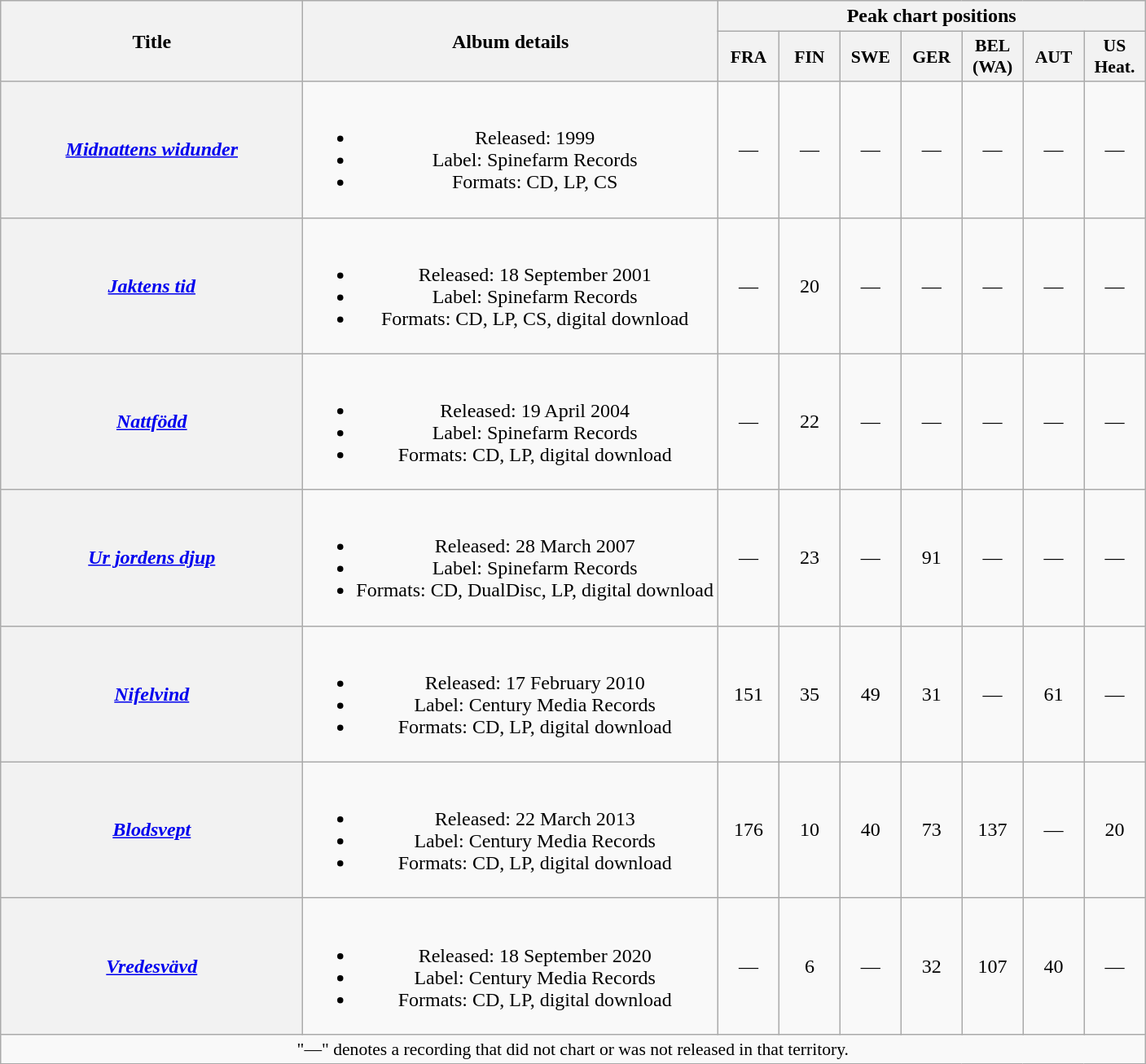<table class="wikitable plainrowheaders" style="text-align:center;">
<tr>
<th scope="col" rowspan="2" style="width:15em;">Title</th>
<th scope="col" rowspan="2">Album details</th>
<th scope="col" colspan="7">Peak chart positions</th>
</tr>
<tr>
<th scope="col" style="width:3em;font-size:90%;">FRA<br></th>
<th scope="col" style="width:3em;font-size:90%;">FIN<br></th>
<th scope="col" style="width:3em;font-size:90%;">SWE<br></th>
<th scope="col" style="width:3em;font-size:90%;">GER<br></th>
<th scope="col" style="width:3em;font-size:90%;">BEL (WA)<br></th>
<th scope="col" style="width:3em;font-size:90%;">AUT<br></th>
<th scope="col" style="width:3em;font-size:90%;">US<br>Heat.<br></th>
</tr>
<tr>
<th scope="row"><em><a href='#'>Midnattens widunder</a></em></th>
<td><br><ul><li>Released: 1999</li><li>Label: Spinefarm Records</li><li>Formats: CD, LP, CS</li></ul></td>
<td>—</td>
<td>—</td>
<td>—</td>
<td>—</td>
<td>—</td>
<td>—</td>
<td>—</td>
</tr>
<tr>
<th scope="row"><em><a href='#'>Jaktens tid</a></em></th>
<td><br><ul><li>Released: 18 September 2001</li><li>Label: Spinefarm Records</li><li>Formats: CD, LP, CS, digital download</li></ul></td>
<td>—</td>
<td>20</td>
<td>—</td>
<td>—</td>
<td>—</td>
<td>—</td>
<td>—</td>
</tr>
<tr>
<th scope="row"><em><a href='#'>Nattfödd</a></em></th>
<td><br><ul><li>Released: 19 April 2004</li><li>Label: Spinefarm Records</li><li>Formats: CD, LP, digital download</li></ul></td>
<td>—</td>
<td>22</td>
<td>—</td>
<td>—</td>
<td>—</td>
<td>—</td>
<td>—</td>
</tr>
<tr>
<th scope="row"><em><a href='#'>Ur jordens djup</a></em></th>
<td><br><ul><li>Released: 28 March 2007</li><li>Label: Spinefarm Records</li><li>Formats: CD, DualDisc, LP, digital download</li></ul></td>
<td>—</td>
<td>23</td>
<td>—</td>
<td>91</td>
<td>—</td>
<td>—</td>
<td>—</td>
</tr>
<tr>
<th scope="row"><em><a href='#'>Nifelvind</a></em></th>
<td><br><ul><li>Released: 17 February 2010</li><li>Label: Century Media Records</li><li>Formats: CD, LP, digital download</li></ul></td>
<td>151</td>
<td>35</td>
<td>49</td>
<td>31</td>
<td>—</td>
<td>61</td>
<td>—</td>
</tr>
<tr>
<th scope="row"><em><a href='#'>Blodsvept</a></em></th>
<td><br><ul><li>Released: 22 March 2013</li><li>Label: Century Media Records</li><li>Formats: CD, LP, digital download</li></ul></td>
<td>176</td>
<td>10</td>
<td>40</td>
<td>73</td>
<td>137</td>
<td>—</td>
<td>20</td>
</tr>
<tr>
<th scope="row"><em><a href='#'>Vredesvävd</a></em></th>
<td><br><ul><li>Released: 18 September 2020</li><li>Label: Century Media Records</li><li>Formats: CD, LP, digital download</li></ul></td>
<td>—</td>
<td>6</td>
<td>—</td>
<td>32</td>
<td>107</td>
<td>40</td>
<td>—</td>
</tr>
<tr>
<td colspan="10" style="font-size:90%">"—" denotes a recording that did not chart or was not released in that territory.</td>
</tr>
</table>
